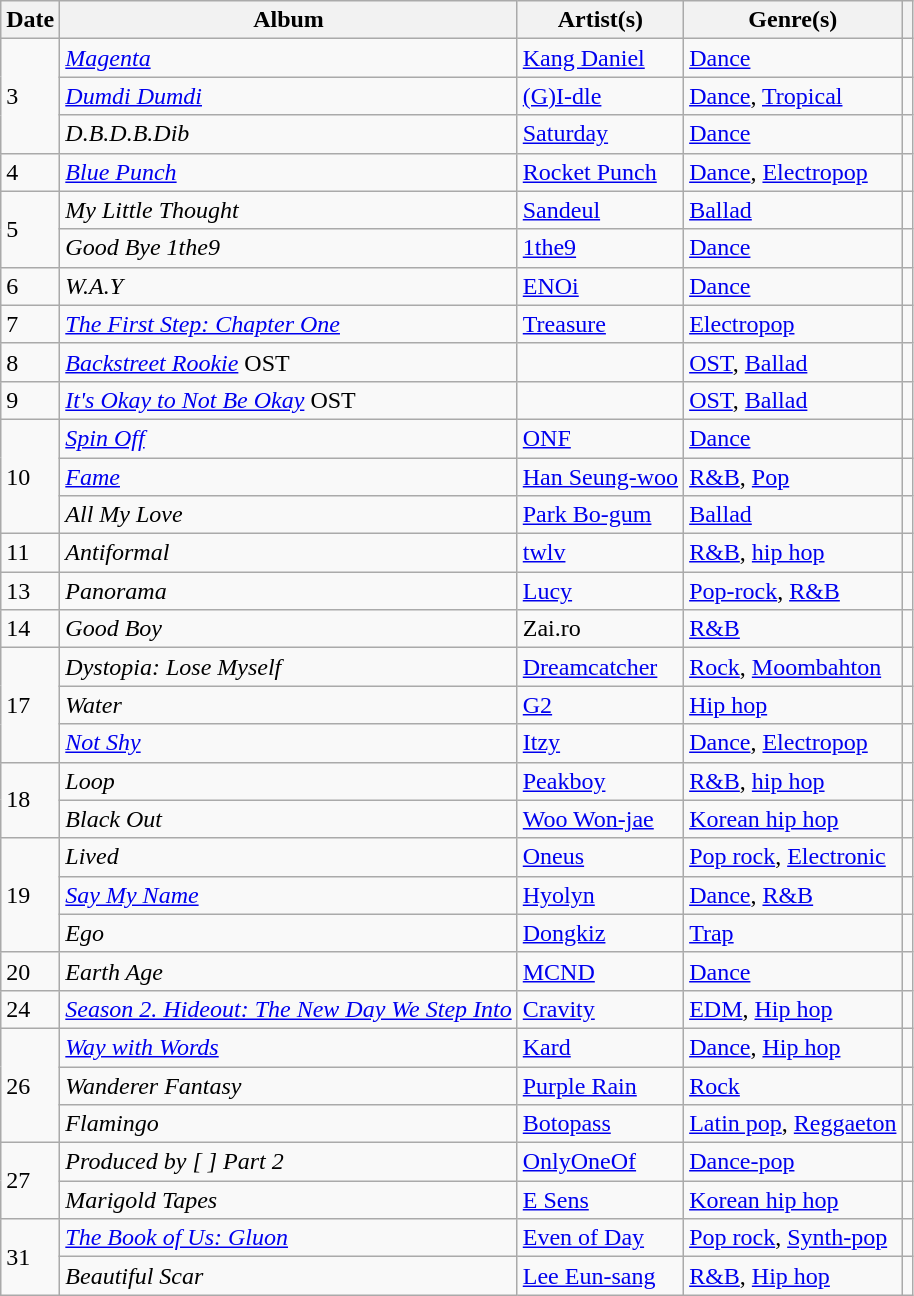<table class="wikitable">
<tr>
<th>Date</th>
<th>Album</th>
<th>Artist(s)</th>
<th>Genre(s)</th>
<th></th>
</tr>
<tr>
<td rowspan="3">3</td>
<td><em><a href='#'>Magenta</a></em></td>
<td><a href='#'>Kang Daniel</a></td>
<td><a href='#'>Dance</a></td>
<td></td>
</tr>
<tr>
<td><em><a href='#'>Dumdi Dumdi</a></em></td>
<td><a href='#'>(G)I-dle</a></td>
<td><a href='#'>Dance</a>, <a href='#'>Tropical</a></td>
<td></td>
</tr>
<tr>
<td><em>D.B.D.B.Dib</em></td>
<td><a href='#'>Saturday</a></td>
<td><a href='#'>Dance</a></td>
<td></td>
</tr>
<tr>
<td>4</td>
<td><em><a href='#'>Blue Punch</a></em></td>
<td><a href='#'>Rocket Punch</a></td>
<td><a href='#'>Dance</a>, <a href='#'>Electropop</a></td>
<td></td>
</tr>
<tr>
<td rowspan="2">5</td>
<td><em>My Little Thought</em></td>
<td><a href='#'>Sandeul</a></td>
<td><a href='#'>Ballad</a></td>
<td></td>
</tr>
<tr>
<td><em>Good Bye 1the9</em></td>
<td><a href='#'>1the9</a></td>
<td><a href='#'>Dance</a></td>
<td></td>
</tr>
<tr>
<td>6</td>
<td><em>W.A.Y</em></td>
<td><a href='#'>ENOi</a></td>
<td><a href='#'>Dance</a></td>
<td></td>
</tr>
<tr>
<td>7</td>
<td><em><a href='#'>The First Step: Chapter One</a></em></td>
<td><a href='#'>Treasure</a></td>
<td><a href='#'>Electropop</a></td>
<td></td>
</tr>
<tr>
<td>8</td>
<td><em><a href='#'>Backstreet Rookie</a></em> OST</td>
<td></td>
<td><a href='#'>OST</a>, <a href='#'>Ballad</a></td>
<td></td>
</tr>
<tr>
<td>9</td>
<td><em><a href='#'>It's Okay to Not Be Okay</a></em> OST</td>
<td></td>
<td><a href='#'>OST</a>, <a href='#'>Ballad</a></td>
<td></td>
</tr>
<tr>
<td rowspan="3">10</td>
<td><em><a href='#'>Spin Off</a></em></td>
<td><a href='#'>ONF</a></td>
<td><a href='#'>Dance</a></td>
<td></td>
</tr>
<tr>
<td><em><a href='#'>Fame</a></em></td>
<td><a href='#'>Han Seung-woo</a></td>
<td><a href='#'>R&B</a>, <a href='#'>Pop</a></td>
<td></td>
</tr>
<tr>
<td><em>All My Love</em></td>
<td><a href='#'>Park Bo-gum</a></td>
<td><a href='#'>Ballad</a></td>
<td></td>
</tr>
<tr>
<td>11</td>
<td><em>Antiformal</em></td>
<td><a href='#'>twlv</a></td>
<td><a href='#'>R&B</a>, <a href='#'>hip hop</a></td>
<td></td>
</tr>
<tr>
<td>13</td>
<td><em>Panorama</em></td>
<td><a href='#'>Lucy</a></td>
<td><a href='#'>Pop-rock</a>, <a href='#'>R&B</a></td>
<td></td>
</tr>
<tr>
<td>14</td>
<td><em>Good Boy</em></td>
<td>Zai.ro</td>
<td><a href='#'>R&B</a></td>
<td></td>
</tr>
<tr>
<td rowspan="3">17</td>
<td><em>Dystopia: Lose Myself</em></td>
<td><a href='#'>Dreamcatcher</a></td>
<td><a href='#'>Rock</a>, <a href='#'>Moombahton</a></td>
<td></td>
</tr>
<tr>
<td><em>Water</em></td>
<td><a href='#'>G2</a></td>
<td><a href='#'>Hip hop</a></td>
<td></td>
</tr>
<tr>
<td><em><a href='#'>Not Shy</a></em></td>
<td><a href='#'>Itzy</a></td>
<td><a href='#'>Dance</a>, <a href='#'>Electropop</a></td>
<td></td>
</tr>
<tr>
<td rowspan="2">18</td>
<td><em>Loop</em></td>
<td><a href='#'>Peakboy</a></td>
<td><a href='#'>R&B</a>, <a href='#'>hip hop</a></td>
<td></td>
</tr>
<tr>
<td><em>Black Out</em></td>
<td><a href='#'>Woo Won-jae</a></td>
<td><a href='#'>Korean hip hop</a></td>
<td></td>
</tr>
<tr>
<td rowspan="3">19</td>
<td><em>Lived</em></td>
<td><a href='#'>Oneus</a></td>
<td><a href='#'>Pop rock</a>, <a href='#'>Electronic</a></td>
<td></td>
</tr>
<tr>
<td><em><a href='#'>Say My Name</a></em></td>
<td><a href='#'>Hyolyn</a></td>
<td><a href='#'>Dance</a>, <a href='#'>R&B</a></td>
<td></td>
</tr>
<tr>
<td><em>Ego</em></td>
<td><a href='#'>Dongkiz</a></td>
<td><a href='#'>Trap</a></td>
<td></td>
</tr>
<tr>
<td>20</td>
<td><em>Earth Age</em></td>
<td><a href='#'>MCND</a></td>
<td><a href='#'>Dance</a></td>
<td></td>
</tr>
<tr>
<td>24</td>
<td><em><a href='#'>Season 2. Hideout: The New Day We Step Into</a></em></td>
<td><a href='#'>Cravity</a></td>
<td><a href='#'>EDM</a>, <a href='#'>Hip hop</a></td>
<td></td>
</tr>
<tr>
<td rowspan="3">26</td>
<td><em><a href='#'>Way with Words</a></em></td>
<td><a href='#'>Kard</a></td>
<td><a href='#'>Dance</a>, <a href='#'>Hip hop</a></td>
<td></td>
</tr>
<tr>
<td><em>Wanderer Fantasy</em></td>
<td><a href='#'>Purple Rain</a></td>
<td><a href='#'>Rock</a></td>
<td></td>
</tr>
<tr>
<td><em>Flamingo</em></td>
<td><a href='#'>Botopass</a></td>
<td><a href='#'>Latin pop</a>, <a href='#'>Reggaeton</a></td>
<td></td>
</tr>
<tr>
<td rowspan="2">27</td>
<td><em>Produced by [ ] Part 2</em></td>
<td><a href='#'>OnlyOneOf</a></td>
<td><a href='#'>Dance-pop</a></td>
<td></td>
</tr>
<tr>
<td><em>Marigold Tapes</em></td>
<td><a href='#'>E Sens</a></td>
<td><a href='#'>Korean hip hop</a></td>
<td></td>
</tr>
<tr>
<td rowspan="2">31</td>
<td><em><a href='#'>The Book of Us: Gluon</a></em></td>
<td><a href='#'>Even of Day</a></td>
<td><a href='#'>Pop rock</a>, <a href='#'>Synth-pop</a></td>
<td></td>
</tr>
<tr>
<td><em>Beautiful Scar</em></td>
<td><a href='#'>Lee Eun-sang</a></td>
<td><a href='#'>R&B</a>, <a href='#'>Hip hop</a></td>
<td></td>
</tr>
</table>
